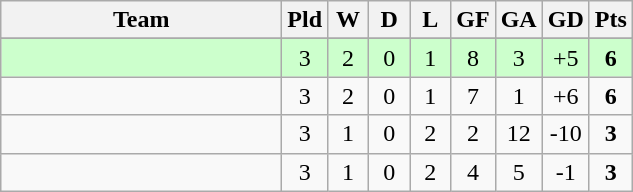<table class="wikitable" style="text-align:center;">
<tr>
<th width=180>Team</th>
<th width=20>Pld</th>
<th width=20>W</th>
<th width=20>D</th>
<th width=20>L</th>
<th width=20>GF</th>
<th width=20>GA</th>
<th width=20>GD</th>
<th width=20>Pts</th>
</tr>
<tr>
</tr>
<tr bgcolor=ccffcc>
<td align="left"></td>
<td>3</td>
<td>2</td>
<td>0</td>
<td>1</td>
<td>8</td>
<td>3</td>
<td>+5</td>
<td><strong>6</strong></td>
</tr>
<tr>
<td align="left"></td>
<td>3</td>
<td>2</td>
<td>0</td>
<td>1</td>
<td>7</td>
<td>1</td>
<td>+6</td>
<td><strong>6</strong></td>
</tr>
<tr>
<td align="left"></td>
<td>3</td>
<td>1</td>
<td>0</td>
<td>2</td>
<td>2</td>
<td>12</td>
<td>-10</td>
<td><strong>3</strong></td>
</tr>
<tr>
<td align="left"></td>
<td>3</td>
<td>1</td>
<td>0</td>
<td>2</td>
<td>4</td>
<td>5</td>
<td>-1</td>
<td><strong>3</strong></td>
</tr>
</table>
